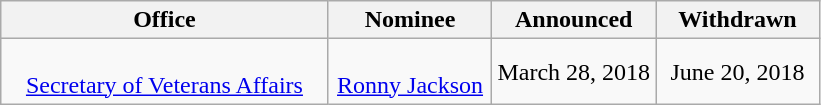<table class="wikitable sortable" style="text-align:center">
<tr>
<th style="width:40%;">Office</th>
<th style="width:20%;">Nominee</th>
<th style="width:20%;">Announced</th>
<th style="width:20%;">Withdrawn</th>
</tr>
<tr>
<td><br><a href='#'>Secretary of Veterans Affairs</a></td>
<td><br><a href='#'>Ronny Jackson</a></td>
<td>March 28, 2018</td>
<td>June 20, 2018</td>
</tr>
</table>
